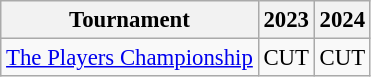<table class="wikitable" style="font-size:95%;text-align:center;">
<tr>
<th>Tournament</th>
<th>2023</th>
<th>2024</th>
</tr>
<tr>
<td align=left><a href='#'>The Players Championship</a></td>
<td>CUT</td>
<td>CUT</td>
</tr>
</table>
